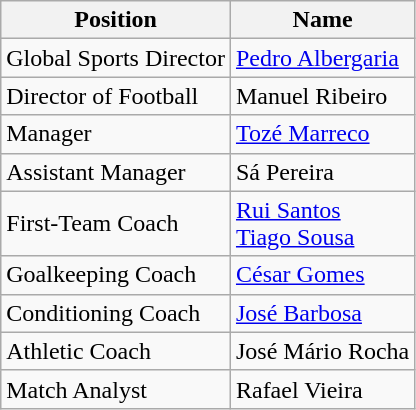<table class="wikitable">
<tr>
<th>Position</th>
<th>Name</th>
</tr>
<tr>
<td>Global Sports Director</td>
<td> <a href='#'>Pedro Albergaria</a></td>
</tr>
<tr>
<td>Director of Football</td>
<td> Manuel Ribeiro</td>
</tr>
<tr>
<td>Manager</td>
<td> <a href='#'>Tozé Marreco</a></td>
</tr>
<tr>
<td>Assistant Manager</td>
<td> Sá Pereira</td>
</tr>
<tr>
<td>First-Team Coach</td>
<td> <a href='#'>Rui Santos</a> <br>  <a href='#'>Tiago Sousa</a></td>
</tr>
<tr>
<td>Goalkeeping Coach</td>
<td> <a href='#'>César Gomes</a></td>
</tr>
<tr>
<td>Conditioning Coach</td>
<td> 	<a href='#'>José Barbosa</a></td>
</tr>
<tr>
<td>Athletic Coach</td>
<td>  José Mário Rocha</td>
</tr>
<tr>
<td>Match Analyst</td>
<td> Rafael Vieira</td>
</tr>
</table>
